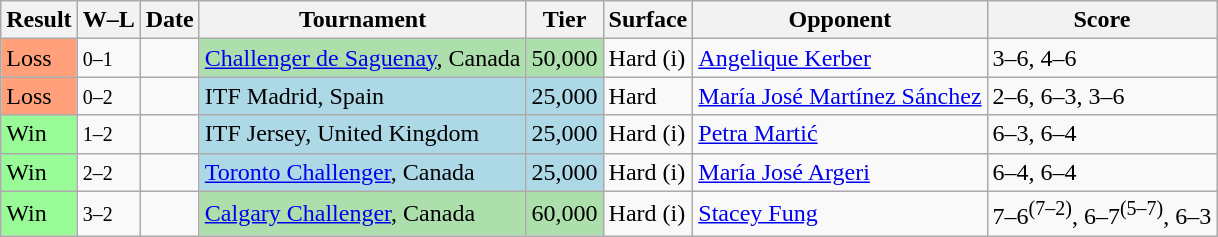<table class="sortable wikitable nowrap">
<tr>
<th>Result</th>
<th class="unsortable">W–L</th>
<th>Date</th>
<th>Tournament</th>
<th>Tier</th>
<th>Surface</th>
<th>Opponent</th>
<th class="unsortable">Score</th>
</tr>
<tr>
<td bgcolor=ffa07a>Loss</td>
<td><small>0–1</small></td>
<td></td>
<td style="background:#addfad;"><a href='#'>Challenger de Saguenay</a>, Canada</td>
<td style="background:#addfad;">50,000</td>
<td>Hard (i)</td>
<td> <a href='#'>Angelique Kerber</a></td>
<td>3–6, 4–6</td>
</tr>
<tr>
<td bgcolor=ffa07a>Loss</td>
<td><small>0–2</small></td>
<td></td>
<td style="background:lightblue;">ITF Madrid, Spain</td>
<td style="background:lightblue;">25,000</td>
<td>Hard</td>
<td> <a href='#'>María José Martínez Sánchez</a></td>
<td>2–6, 6–3, 3–6</td>
</tr>
<tr>
<td bgcolor="98fb98">Win</td>
<td><small>1–2</small></td>
<td></td>
<td style="background:lightblue;">ITF Jersey, United Kingdom</td>
<td style="background:lightblue;">25,000</td>
<td>Hard (i)</td>
<td> <a href='#'>Petra Martić</a></td>
<td>6–3, 6–4</td>
</tr>
<tr>
<td bgcolor="98fb98">Win</td>
<td><small>2–2</small></td>
<td></td>
<td style="background:lightblue;"><a href='#'>Toronto Challenger</a>, Canada</td>
<td style="background:lightblue;">25,000</td>
<td>Hard (i)</td>
<td> <a href='#'>María José Argeri</a></td>
<td>6–4, 6–4</td>
</tr>
<tr>
<td bgcolor="98fb98">Win</td>
<td><small>3–2</small></td>
<td><a href='#'></a></td>
<td style="background:#addfad;"><a href='#'>Calgary Challenger</a>, Canada</td>
<td style="background:#addfad;">60,000</td>
<td>Hard (i)</td>
<td> <a href='#'>Stacey Fung</a></td>
<td>7–6<sup>(7–2)</sup>, 6–7<sup>(5–7)</sup>, 6–3</td>
</tr>
</table>
